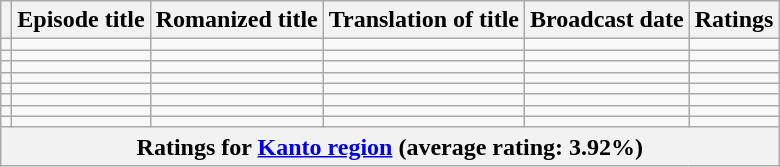<table class="wikitable" style="text-align:center">
<tr style="text-align:center">
<th></th>
<th>Episode title</th>
<th>Romanized title</th>
<th>Translation of title</th>
<th>Broadcast date</th>
<th>Ratings</th>
</tr>
<tr>
<td></td>
<td align=left></td>
<td align=left></td>
<td align=left></td>
<td align=left></td>
<td align=left></td>
</tr>
<tr>
<td></td>
<td align=left></td>
<td align=left></td>
<td align=left></td>
<td align=left></td>
<td align=left></td>
</tr>
<tr>
<td></td>
<td align=left></td>
<td align=left></td>
<td align=left></td>
<td align=left></td>
<td align=left></td>
</tr>
<tr>
<td></td>
<td align=left></td>
<td align=left></td>
<td align=left></td>
<td align=left></td>
<td align=left></td>
</tr>
<tr>
<td></td>
<td align=left></td>
<td align=left></td>
<td align=left></td>
<td align=left></td>
<td align=left></td>
</tr>
<tr>
<td></td>
<td align=left></td>
<td align=left></td>
<td align=left></td>
<td align=left></td>
<td align=left></td>
</tr>
<tr>
<td></td>
<td align=left></td>
<td align=left></td>
<td align=left></td>
<td align=left></td>
<td align=left></td>
</tr>
<tr>
<td></td>
<td align=left></td>
<td align=left></td>
<td align=left></td>
<td align=left></td>
<td align=left></td>
</tr>
<tr>
<th colspan="6">Ratings for <a href='#'>Kanto region</a> (average rating: 3.92%)</th>
</tr>
</table>
